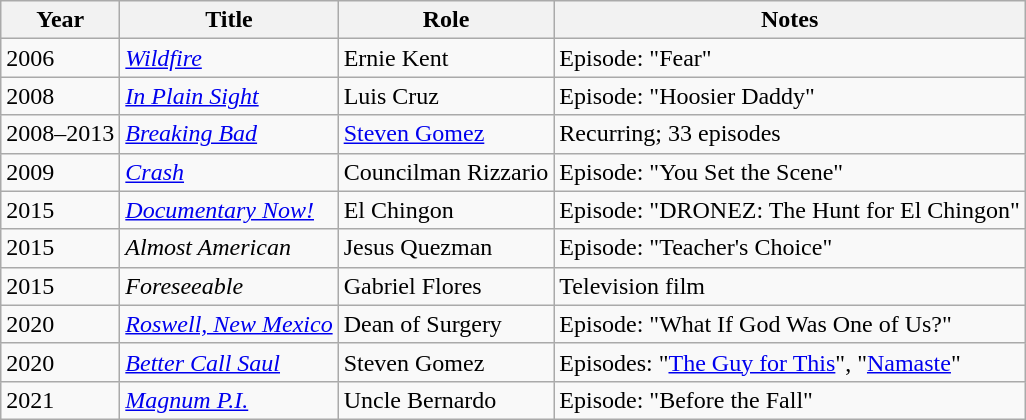<table class="wikitable sortable">
<tr>
<th>Year</th>
<th>Title</th>
<th>Role</th>
<th>Notes</th>
</tr>
<tr>
<td>2006</td>
<td><em><a href='#'>Wildfire</a></em></td>
<td>Ernie Kent</td>
<td>Episode: "Fear"</td>
</tr>
<tr>
<td>2008</td>
<td><em><a href='#'>In Plain Sight</a></em></td>
<td>Luis Cruz</td>
<td>Episode: "Hoosier Daddy"</td>
</tr>
<tr>
<td>2008–2013</td>
<td><em><a href='#'>Breaking Bad</a></em></td>
<td><a href='#'>Steven Gomez</a></td>
<td>Recurring; 33 episodes</td>
</tr>
<tr>
<td>2009</td>
<td><em><a href='#'>Crash</a></em></td>
<td>Councilman Rizzario</td>
<td>Episode: "You Set the Scene"</td>
</tr>
<tr>
<td>2015</td>
<td><em><a href='#'>Documentary Now!</a></em></td>
<td>El Chingon</td>
<td>Episode: "DRONEZ: The Hunt for El Chingon"</td>
</tr>
<tr>
<td>2015</td>
<td><em>Almost American</em></td>
<td>Jesus Quezman</td>
<td>Episode: "Teacher's Choice"</td>
</tr>
<tr>
<td>2015</td>
<td><em>Foreseeable</em></td>
<td>Gabriel Flores</td>
<td>Television film</td>
</tr>
<tr>
<td>2020</td>
<td><a href='#'><em>Roswell, New Mexico</em></a></td>
<td>Dean of Surgery</td>
<td>Episode: "What If God Was One of Us?"</td>
</tr>
<tr>
<td>2020</td>
<td><em><a href='#'>Better Call Saul</a></em></td>
<td>Steven Gomez</td>
<td>Episodes: "<a href='#'>The Guy for This</a>", "<a href='#'>Namaste</a>"</td>
</tr>
<tr>
<td>2021</td>
<td><em><a href='#'>Magnum P.I.</a></em></td>
<td>Uncle Bernardo</td>
<td>Episode: "Before the Fall"</td>
</tr>
</table>
